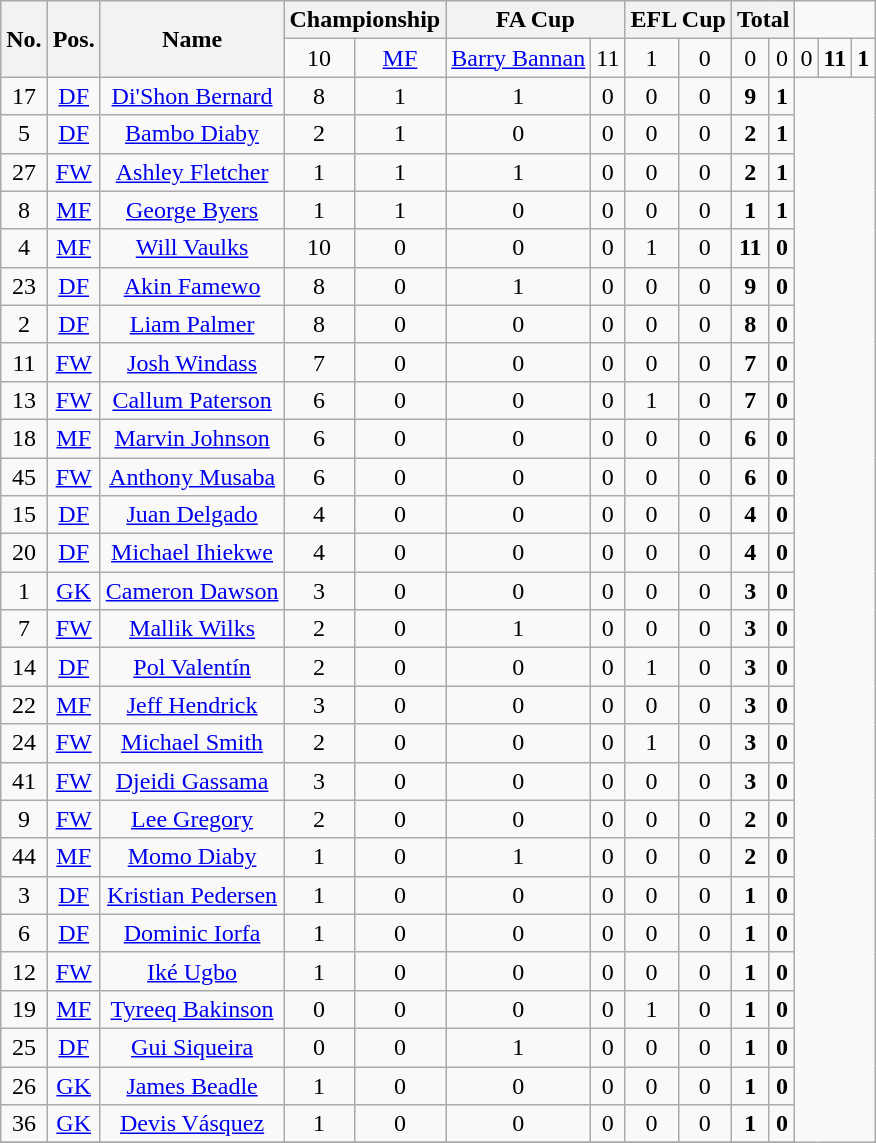<table class="wikitable sortable" style="text-align:center">
<tr>
<th rowspan="2">No.</th>
<th rowspan="2">Pos.</th>
<th rowspan="2">Name</th>
<th colspan="2">Championship</th>
<th colspan="2">FA Cup</th>
<th colspan="2">EFL Cup</th>
<th colspan="2">Total</th>
</tr>
<tr>
<td>10</td>
<td><a href='#'>MF</a></td>
<td><a href='#'>Barry Bannan</a></td>
<td>11</td>
<td>1</td>
<td>0</td>
<td>0</td>
<td>0</td>
<td>0</td>
<td><strong>11</strong></td>
<td><strong>1</strong></td>
</tr>
<tr>
<td>17</td>
<td><a href='#'>DF</a></td>
<td><a href='#'>Di'Shon Bernard</a></td>
<td>8</td>
<td>1</td>
<td>1</td>
<td>0</td>
<td>0</td>
<td>0</td>
<td><strong>9</strong></td>
<td><strong>1</strong></td>
</tr>
<tr>
<td>5</td>
<td><a href='#'>DF</a></td>
<td><a href='#'>Bambo Diaby</a></td>
<td>2</td>
<td>1</td>
<td>0</td>
<td>0</td>
<td>0</td>
<td>0</td>
<td><strong>2</strong></td>
<td><strong>1</strong></td>
</tr>
<tr>
<td>27</td>
<td><a href='#'>FW</a></td>
<td><a href='#'>Ashley Fletcher</a></td>
<td>1</td>
<td>1</td>
<td>1</td>
<td>0</td>
<td>0</td>
<td>0</td>
<td><strong>2</strong></td>
<td><strong>1</strong></td>
</tr>
<tr>
<td>8</td>
<td><a href='#'>MF</a></td>
<td><a href='#'>George Byers</a></td>
<td>1</td>
<td>1</td>
<td>0</td>
<td>0</td>
<td>0</td>
<td>0</td>
<td><strong>1</strong></td>
<td><strong>1</strong></td>
</tr>
<tr>
<td>4</td>
<td><a href='#'>MF</a></td>
<td><a href='#'>Will Vaulks</a></td>
<td>10</td>
<td>0</td>
<td>0</td>
<td>0</td>
<td>1</td>
<td>0</td>
<td><strong>11</strong></td>
<td><strong>0</strong></td>
</tr>
<tr>
<td>23</td>
<td><a href='#'>DF</a></td>
<td><a href='#'>Akin Famewo</a></td>
<td>8</td>
<td>0</td>
<td>1</td>
<td>0</td>
<td>0</td>
<td>0</td>
<td><strong>9</strong></td>
<td><strong>0</strong></td>
</tr>
<tr>
<td>2</td>
<td><a href='#'>DF</a></td>
<td><a href='#'>Liam Palmer</a></td>
<td>8</td>
<td>0</td>
<td>0</td>
<td>0</td>
<td>0</td>
<td>0</td>
<td><strong>8</strong></td>
<td><strong>0</strong></td>
</tr>
<tr>
<td>11</td>
<td><a href='#'>FW</a></td>
<td><a href='#'>Josh Windass</a></td>
<td>7</td>
<td>0</td>
<td>0</td>
<td>0</td>
<td>0</td>
<td>0</td>
<td><strong>7</strong></td>
<td><strong>0</strong></td>
</tr>
<tr>
<td>13</td>
<td><a href='#'>FW</a></td>
<td><a href='#'>Callum Paterson</a></td>
<td>6</td>
<td>0</td>
<td>0</td>
<td>0</td>
<td>1</td>
<td>0</td>
<td><strong>7</strong></td>
<td><strong>0</strong></td>
</tr>
<tr>
<td>18</td>
<td><a href='#'>MF</a></td>
<td><a href='#'>Marvin Johnson</a></td>
<td>6</td>
<td>0</td>
<td>0</td>
<td>0</td>
<td>0</td>
<td>0</td>
<td><strong>6</strong></td>
<td><strong>0</strong></td>
</tr>
<tr>
<td>45</td>
<td><a href='#'>FW</a></td>
<td><a href='#'>Anthony Musaba</a></td>
<td>6</td>
<td>0</td>
<td>0</td>
<td>0</td>
<td>0</td>
<td>0</td>
<td><strong>6</strong></td>
<td><strong>0</strong></td>
</tr>
<tr>
<td>15</td>
<td><a href='#'>DF</a></td>
<td><a href='#'>Juan Delgado</a></td>
<td>4</td>
<td>0</td>
<td>0</td>
<td>0</td>
<td>0</td>
<td>0</td>
<td><strong>4</strong></td>
<td><strong>0</strong></td>
</tr>
<tr>
<td>20</td>
<td><a href='#'>DF</a></td>
<td><a href='#'>Michael Ihiekwe</a></td>
<td>4</td>
<td>0</td>
<td>0</td>
<td>0</td>
<td>0</td>
<td>0</td>
<td><strong>4</strong></td>
<td><strong>0</strong></td>
</tr>
<tr>
<td>1</td>
<td><a href='#'>GK</a></td>
<td><a href='#'>Cameron Dawson</a></td>
<td>3</td>
<td>0</td>
<td>0</td>
<td>0</td>
<td>0</td>
<td>0</td>
<td><strong>3</strong></td>
<td><strong>0</strong></td>
</tr>
<tr>
<td>7</td>
<td><a href='#'>FW</a></td>
<td><a href='#'>Mallik Wilks</a></td>
<td>2</td>
<td>0</td>
<td>1</td>
<td>0</td>
<td>0</td>
<td>0</td>
<td><strong>3</strong></td>
<td><strong>0</strong></td>
</tr>
<tr>
<td>14</td>
<td><a href='#'>DF</a></td>
<td><a href='#'>Pol Valentín</a></td>
<td>2</td>
<td>0</td>
<td>0</td>
<td>0</td>
<td>1</td>
<td>0</td>
<td><strong>3</strong></td>
<td><strong>0</strong></td>
</tr>
<tr>
<td>22</td>
<td><a href='#'>MF</a></td>
<td><a href='#'>Jeff Hendrick</a></td>
<td>3</td>
<td>0</td>
<td>0</td>
<td>0</td>
<td>0</td>
<td>0</td>
<td><strong>3</strong></td>
<td><strong>0</strong></td>
</tr>
<tr>
<td>24</td>
<td><a href='#'>FW</a></td>
<td><a href='#'>Michael Smith</a></td>
<td>2</td>
<td>0</td>
<td>0</td>
<td>0</td>
<td>1</td>
<td>0</td>
<td><strong>3</strong></td>
<td><strong>0</strong></td>
</tr>
<tr>
<td>41</td>
<td><a href='#'>FW</a></td>
<td><a href='#'>Djeidi Gassama</a></td>
<td>3</td>
<td>0</td>
<td>0</td>
<td>0</td>
<td>0</td>
<td>0</td>
<td><strong>3</strong></td>
<td><strong>0</strong></td>
</tr>
<tr>
<td>9</td>
<td><a href='#'>FW</a></td>
<td><a href='#'>Lee Gregory</a></td>
<td>2</td>
<td>0</td>
<td>0</td>
<td>0</td>
<td>0</td>
<td>0</td>
<td><strong>2</strong></td>
<td><strong>0</strong></td>
</tr>
<tr>
<td>44</td>
<td><a href='#'>MF</a></td>
<td><a href='#'>Momo Diaby</a></td>
<td>1</td>
<td>0</td>
<td>1</td>
<td>0</td>
<td>0</td>
<td>0</td>
<td><strong>2</strong></td>
<td><strong>0</strong></td>
</tr>
<tr>
<td>3</td>
<td><a href='#'>DF</a></td>
<td><a href='#'>Kristian Pedersen</a></td>
<td>1</td>
<td>0</td>
<td>0</td>
<td>0</td>
<td>0</td>
<td>0</td>
<td><strong>1</strong></td>
<td><strong>0</strong></td>
</tr>
<tr>
<td>6</td>
<td><a href='#'>DF</a></td>
<td><a href='#'>Dominic Iorfa</a></td>
<td>1</td>
<td>0</td>
<td>0</td>
<td>0</td>
<td>0</td>
<td>0</td>
<td><strong>1</strong></td>
<td><strong>0</strong></td>
</tr>
<tr>
<td>12</td>
<td><a href='#'>FW</a></td>
<td><a href='#'>Iké Ugbo</a></td>
<td>1</td>
<td>0</td>
<td>0</td>
<td>0</td>
<td>0</td>
<td>0</td>
<td><strong>1</strong></td>
<td><strong>0</strong></td>
</tr>
<tr>
<td>19</td>
<td><a href='#'>MF</a></td>
<td><a href='#'>Tyreeq Bakinson</a></td>
<td>0</td>
<td>0</td>
<td>0</td>
<td>0</td>
<td>1</td>
<td>0</td>
<td><strong>1</strong></td>
<td><strong>0</strong></td>
</tr>
<tr>
<td>25</td>
<td><a href='#'>DF</a></td>
<td><a href='#'>Gui Siqueira</a></td>
<td>0</td>
<td>0</td>
<td>1</td>
<td>0</td>
<td>0</td>
<td>0</td>
<td><strong>1</strong></td>
<td><strong>0</strong></td>
</tr>
<tr>
<td>26</td>
<td><a href='#'>GK</a></td>
<td><a href='#'>James Beadle</a></td>
<td>1</td>
<td>0</td>
<td>0</td>
<td>0</td>
<td>0</td>
<td>0</td>
<td><strong>1</strong></td>
<td><strong>0</strong></td>
</tr>
<tr>
<td>36</td>
<td><a href='#'>GK</a></td>
<td><a href='#'>Devis Vásquez</a></td>
<td>1</td>
<td>0</td>
<td>0</td>
<td>0</td>
<td>0</td>
<td>0</td>
<td><strong>1</strong></td>
<td><strong>0</strong></td>
</tr>
<tr>
</tr>
</table>
